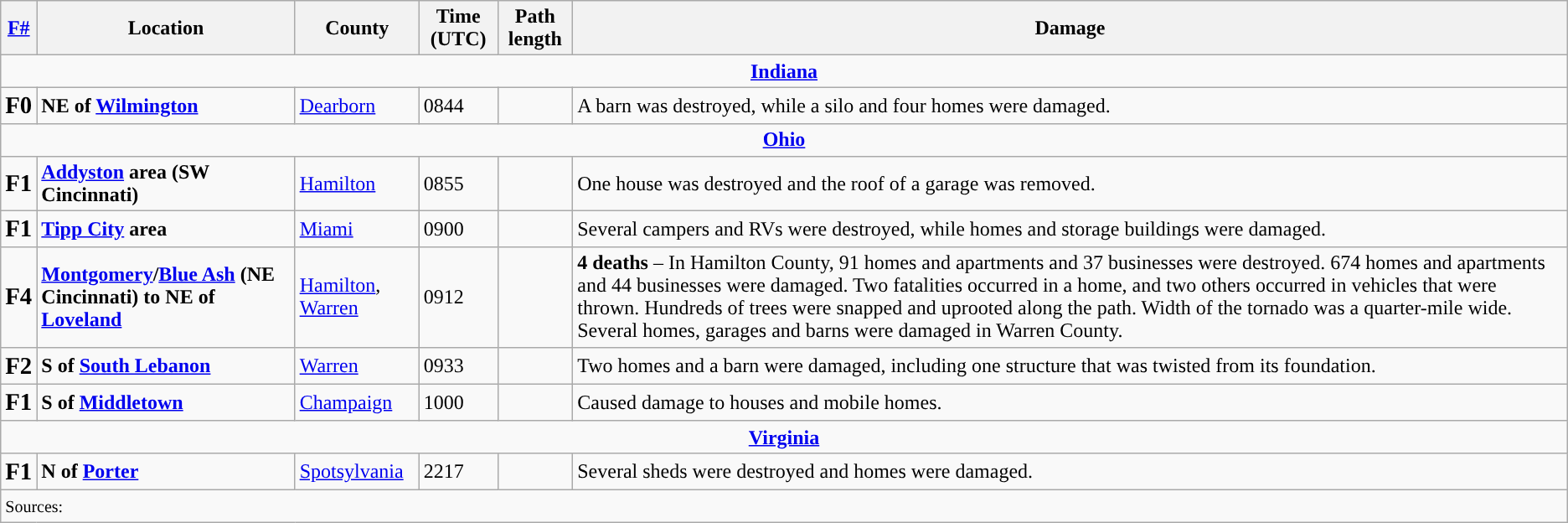<table class="wikitable">
<tr>
<th><strong><a href='#'>F#</a></strong></th>
<th><strong>Location</strong></th>
<th><strong>County</strong></th>
<th><strong>Time (UTC)</strong></th>
<th><strong>Path length</strong></th>
<th><strong>Damage</strong></th>
</tr>
<tr>
<td colspan="7" align=center><strong><a href='#'>Indiana</a></strong></td>
</tr>
<tr>
<td><big><strong>F0</strong></big></td>
<td><strong>NE of <a href='#'>Wilmington</a></strong></td>
<td><a href='#'>Dearborn</a></td>
<td>0844</td>
<td></td>
<td>A barn was destroyed, while a silo and four homes were damaged.</td>
</tr>
<tr>
<td colspan="7" align=center><strong><a href='#'>Ohio</a></strong></td>
</tr>
<tr>
<td><big><strong>F1</strong></big></td>
<td><strong><a href='#'>Addyston</a> area (SW Cincinnati)</strong></td>
<td><a href='#'>Hamilton</a></td>
<td>0855</td>
<td></td>
<td>One house was destroyed and the roof of a garage was removed.</td>
</tr>
<tr>
<td><big><strong>F1</strong></big></td>
<td><strong><a href='#'>Tipp City</a> area</strong></td>
<td><a href='#'>Miami</a></td>
<td>0900</td>
<td></td>
<td>Several campers and RVs were destroyed, while homes and storage buildings were damaged.</td>
</tr>
<tr>
<td><big><strong>F4</strong></big></td>
<td><strong><a href='#'>Montgomery</a>/<a href='#'>Blue Ash</a> (NE Cincinnati) to NE of <a href='#'>Loveland</a></strong></td>
<td><a href='#'>Hamilton</a>, <a href='#'>Warren</a></td>
<td>0912</td>
<td></td>
<td><strong>4 deaths</strong> – In Hamilton County, 91 homes and apartments and 37 businesses were destroyed. 674 homes and apartments and 44 businesses were damaged. Two fatalities occurred in a home, and two others occurred in vehicles that were thrown. Hundreds of trees were snapped and uprooted along the path. Width of the tornado was a quarter-mile wide. Several homes, garages and barns were damaged in Warren County.</td>
</tr>
<tr>
<td><big><strong>F2</strong></big></td>
<td><strong>S of <a href='#'>South Lebanon</a></strong></td>
<td><a href='#'>Warren</a></td>
<td>0933</td>
<td></td>
<td>Two homes and a barn were damaged, including one structure that was twisted from its foundation.</td>
</tr>
<tr>
<td><big><strong>F1</strong></big></td>
<td><strong>S of <a href='#'>Middletown</a></strong></td>
<td><a href='#'>Champaign</a></td>
<td>1000</td>
<td></td>
<td>Caused damage to houses and mobile homes.</td>
</tr>
<tr>
<td colspan="7" align=center><strong><a href='#'>Virginia</a></strong></td>
</tr>
<tr>
<td><big><strong>F1</strong></big></td>
<td><strong>N of <a href='#'>Porter</a></strong></td>
<td><a href='#'>Spotsylvania</a></td>
<td>2217</td>
<td></td>
<td>Several sheds were destroyed and homes were damaged.</td>
</tr>
<tr>
<td colspan="7"><small>Sources: </small></td>
</tr>
</table>
